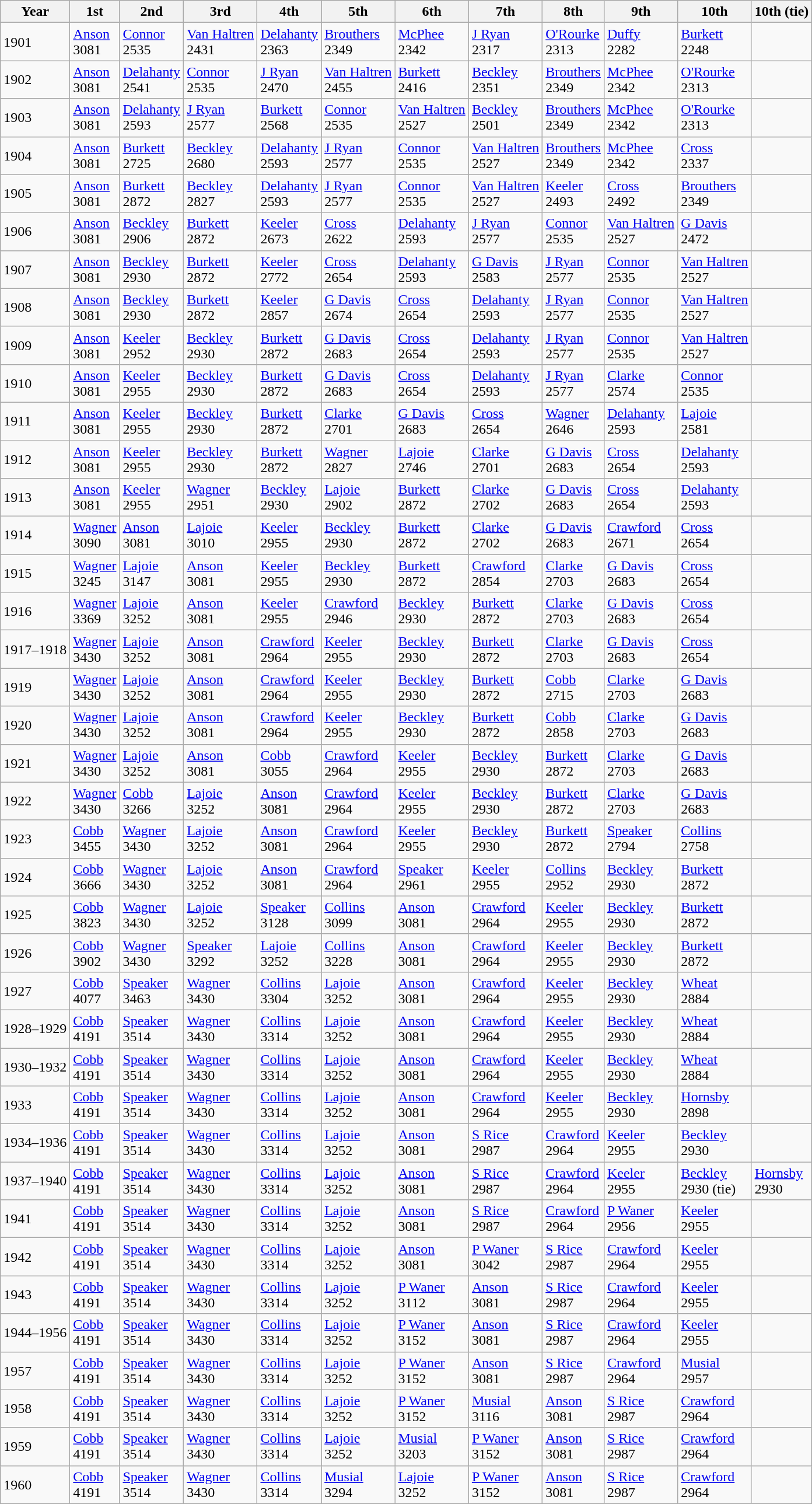<table class=wikitable>
<tr>
<th>Year</th>
<th>1st</th>
<th>2nd</th>
<th>3rd</th>
<th>4th</th>
<th>5th</th>
<th>6th</th>
<th>7th</th>
<th>8th</th>
<th>9th</th>
<th>10th</th>
<th>10th (tie)</th>
</tr>
<tr>
<td>1901</td>
<td><a href='#'>Anson</a><br>3081</td>
<td><a href='#'>Connor</a><br>2535</td>
<td><a href='#'>Van Haltren</a><br>2431</td>
<td><a href='#'>Delahanty</a><br>2363</td>
<td><a href='#'>Brouthers</a><br>2349</td>
<td><a href='#'>McPhee</a><br>2342</td>
<td><a href='#'>J Ryan</a><br>2317</td>
<td><a href='#'>O'Rourke</a><br>2313</td>
<td><a href='#'>Duffy</a><br>2282</td>
<td><a href='#'>Burkett</a><br>2248</td>
<td></td>
</tr>
<tr>
<td>1902</td>
<td><a href='#'>Anson</a><br>3081</td>
<td><a href='#'>Delahanty</a><br>2541</td>
<td><a href='#'>Connor</a><br>2535</td>
<td><a href='#'>J Ryan</a><br>2470</td>
<td><a href='#'>Van Haltren</a><br>2455</td>
<td><a href='#'>Burkett</a><br>2416</td>
<td><a href='#'>Beckley</a><br>2351</td>
<td><a href='#'>Brouthers</a><br>2349</td>
<td><a href='#'>McPhee</a><br>2342</td>
<td><a href='#'>O'Rourke</a><br>2313</td>
<td></td>
</tr>
<tr>
<td>1903</td>
<td><a href='#'>Anson</a><br>3081</td>
<td><a href='#'>Delahanty</a><br>2593</td>
<td><a href='#'>J Ryan</a><br>2577</td>
<td><a href='#'>Burkett</a><br>2568</td>
<td><a href='#'>Connor</a><br>2535</td>
<td><a href='#'>Van Haltren</a><br>2527</td>
<td><a href='#'>Beckley</a><br>2501</td>
<td><a href='#'>Brouthers</a><br>2349</td>
<td><a href='#'>McPhee</a><br>2342</td>
<td><a href='#'>O'Rourke</a><br>2313</td>
<td></td>
</tr>
<tr>
<td>1904</td>
<td><a href='#'>Anson</a><br>3081</td>
<td><a href='#'>Burkett</a><br>2725</td>
<td><a href='#'>Beckley</a><br>2680</td>
<td><a href='#'>Delahanty</a><br>2593</td>
<td><a href='#'>J Ryan</a><br>2577</td>
<td><a href='#'>Connor</a><br>2535</td>
<td><a href='#'>Van Haltren</a><br>2527</td>
<td><a href='#'>Brouthers</a><br>2349</td>
<td><a href='#'>McPhee</a><br>2342</td>
<td><a href='#'>Cross</a><br>2337</td>
<td></td>
</tr>
<tr>
<td>1905</td>
<td><a href='#'>Anson</a><br>3081</td>
<td><a href='#'>Burkett</a><br>2872</td>
<td><a href='#'>Beckley</a><br>2827</td>
<td><a href='#'>Delahanty</a><br>2593</td>
<td><a href='#'>J Ryan</a><br>2577</td>
<td><a href='#'>Connor</a><br>2535</td>
<td><a href='#'>Van Haltren</a><br>2527</td>
<td><a href='#'>Keeler</a><br>2493</td>
<td><a href='#'>Cross</a><br>2492</td>
<td><a href='#'>Brouthers</a><br>2349</td>
<td></td>
</tr>
<tr>
<td>1906</td>
<td><a href='#'>Anson</a><br>3081</td>
<td><a href='#'>Beckley</a><br>2906</td>
<td><a href='#'>Burkett</a><br>2872</td>
<td><a href='#'>Keeler</a><br>2673</td>
<td><a href='#'>Cross</a><br>2622</td>
<td><a href='#'>Delahanty</a><br>2593</td>
<td><a href='#'>J Ryan</a><br>2577</td>
<td><a href='#'>Connor</a><br>2535</td>
<td><a href='#'>Van Haltren</a><br>2527</td>
<td><a href='#'>G Davis</a><br>2472</td>
<td></td>
</tr>
<tr>
<td>1907</td>
<td><a href='#'>Anson</a><br>3081</td>
<td><a href='#'>Beckley</a><br>2930</td>
<td><a href='#'>Burkett</a><br>2872</td>
<td><a href='#'>Keeler</a><br>2772</td>
<td><a href='#'>Cross</a><br>2654</td>
<td><a href='#'>Delahanty</a><br>2593</td>
<td><a href='#'>G Davis</a><br>2583</td>
<td><a href='#'>J Ryan</a><br>2577</td>
<td><a href='#'>Connor</a><br>2535</td>
<td><a href='#'>Van Haltren</a><br>2527</td>
<td></td>
</tr>
<tr>
<td>1908</td>
<td><a href='#'>Anson</a><br>3081</td>
<td><a href='#'>Beckley</a><br>2930</td>
<td><a href='#'>Burkett</a><br>2872</td>
<td><a href='#'>Keeler</a><br>2857</td>
<td><a href='#'>G Davis</a><br>2674</td>
<td><a href='#'>Cross</a><br>2654</td>
<td><a href='#'>Delahanty</a><br>2593</td>
<td><a href='#'>J Ryan</a><br>2577</td>
<td><a href='#'>Connor</a><br>2535</td>
<td><a href='#'>Van Haltren</a><br>2527</td>
<td></td>
</tr>
<tr>
<td>1909</td>
<td><a href='#'>Anson</a><br>3081</td>
<td><a href='#'>Keeler</a><br>2952</td>
<td><a href='#'>Beckley</a><br>2930</td>
<td><a href='#'>Burkett</a><br>2872</td>
<td><a href='#'>G Davis</a><br>2683</td>
<td><a href='#'>Cross</a><br>2654</td>
<td><a href='#'>Delahanty</a><br>2593</td>
<td><a href='#'>J Ryan</a><br>2577</td>
<td><a href='#'>Connor</a><br>2535</td>
<td><a href='#'>Van Haltren</a><br>2527</td>
<td></td>
</tr>
<tr>
<td>1910</td>
<td><a href='#'>Anson</a><br>3081</td>
<td><a href='#'>Keeler</a><br>2955</td>
<td><a href='#'>Beckley</a><br>2930</td>
<td><a href='#'>Burkett</a><br>2872</td>
<td><a href='#'>G Davis</a><br>2683</td>
<td><a href='#'>Cross</a><br>2654</td>
<td><a href='#'>Delahanty</a><br>2593</td>
<td><a href='#'>J Ryan</a><br>2577</td>
<td><a href='#'>Clarke</a><br>2574</td>
<td><a href='#'>Connor</a><br>2535</td>
<td></td>
</tr>
<tr>
<td>1911</td>
<td><a href='#'>Anson</a><br>3081</td>
<td><a href='#'>Keeler</a><br>2955</td>
<td><a href='#'>Beckley</a><br>2930</td>
<td><a href='#'>Burkett</a><br>2872</td>
<td><a href='#'>Clarke</a><br>2701</td>
<td><a href='#'>G Davis</a><br>2683</td>
<td><a href='#'>Cross</a><br>2654</td>
<td><a href='#'>Wagner</a><br>2646</td>
<td><a href='#'>Delahanty</a><br>2593</td>
<td><a href='#'>Lajoie</a><br>2581</td>
<td></td>
</tr>
<tr>
<td>1912</td>
<td><a href='#'>Anson</a><br>3081</td>
<td><a href='#'>Keeler</a><br>2955</td>
<td><a href='#'>Beckley</a><br>2930</td>
<td><a href='#'>Burkett</a><br>2872</td>
<td><a href='#'>Wagner</a><br>2827</td>
<td><a href='#'>Lajoie</a><br>2746</td>
<td><a href='#'>Clarke</a><br>2701</td>
<td><a href='#'>G Davis</a><br>2683</td>
<td><a href='#'>Cross</a><br>2654</td>
<td><a href='#'>Delahanty</a><br>2593</td>
<td></td>
</tr>
<tr>
<td>1913</td>
<td><a href='#'>Anson</a><br>3081</td>
<td><a href='#'>Keeler</a><br>2955</td>
<td><a href='#'>Wagner</a><br>2951</td>
<td><a href='#'>Beckley</a><br>2930</td>
<td><a href='#'>Lajoie</a><br>2902</td>
<td><a href='#'>Burkett</a><br>2872</td>
<td><a href='#'>Clarke</a><br>2702</td>
<td><a href='#'>G Davis</a><br>2683</td>
<td><a href='#'>Cross</a><br>2654</td>
<td><a href='#'>Delahanty</a><br>2593</td>
<td></td>
</tr>
<tr>
<td>1914</td>
<td><a href='#'>Wagner</a><br>3090</td>
<td><a href='#'>Anson</a><br>3081</td>
<td><a href='#'>Lajoie</a><br>3010</td>
<td><a href='#'>Keeler</a><br>2955</td>
<td><a href='#'>Beckley</a><br>2930</td>
<td><a href='#'>Burkett</a><br>2872</td>
<td><a href='#'>Clarke</a><br>2702</td>
<td><a href='#'>G Davis</a><br>2683</td>
<td><a href='#'>Crawford</a><br>2671</td>
<td><a href='#'>Cross</a><br>2654</td>
<td></td>
</tr>
<tr>
<td>1915</td>
<td><a href='#'>Wagner</a><br>3245</td>
<td><a href='#'>Lajoie</a><br>3147</td>
<td><a href='#'>Anson</a><br>3081</td>
<td><a href='#'>Keeler</a><br>2955</td>
<td><a href='#'>Beckley</a><br>2930</td>
<td><a href='#'>Burkett</a><br>2872</td>
<td><a href='#'>Crawford</a><br>2854</td>
<td><a href='#'>Clarke</a><br>2703</td>
<td><a href='#'>G Davis</a><br>2683</td>
<td><a href='#'>Cross</a><br>2654</td>
<td></td>
</tr>
<tr>
<td>1916</td>
<td><a href='#'>Wagner</a><br>3369</td>
<td><a href='#'>Lajoie</a><br>3252</td>
<td><a href='#'>Anson</a><br>3081</td>
<td><a href='#'>Keeler</a><br>2955</td>
<td><a href='#'>Crawford</a><br>2946</td>
<td><a href='#'>Beckley</a><br>2930</td>
<td><a href='#'>Burkett</a><br>2872</td>
<td><a href='#'>Clarke</a><br>2703</td>
<td><a href='#'>G Davis</a><br>2683</td>
<td><a href='#'>Cross</a><br>2654</td>
<td></td>
</tr>
<tr>
<td>1917–1918</td>
<td><a href='#'>Wagner</a><br>3430</td>
<td><a href='#'>Lajoie</a><br>3252</td>
<td><a href='#'>Anson</a><br>3081</td>
<td><a href='#'>Crawford</a><br>2964</td>
<td><a href='#'>Keeler</a><br>2955</td>
<td><a href='#'>Beckley</a><br>2930</td>
<td><a href='#'>Burkett</a><br>2872</td>
<td><a href='#'>Clarke</a><br>2703</td>
<td><a href='#'>G Davis</a><br>2683</td>
<td><a href='#'>Cross</a><br>2654</td>
<td></td>
</tr>
<tr>
<td>1919</td>
<td><a href='#'>Wagner</a><br>3430</td>
<td><a href='#'>Lajoie</a><br>3252</td>
<td><a href='#'>Anson</a><br>3081</td>
<td><a href='#'>Crawford</a><br>2964</td>
<td><a href='#'>Keeler</a><br>2955</td>
<td><a href='#'>Beckley</a><br>2930</td>
<td><a href='#'>Burkett</a><br>2872</td>
<td><a href='#'>Cobb</a><br>2715</td>
<td><a href='#'>Clarke</a><br>2703</td>
<td><a href='#'>G Davis</a><br>2683</td>
<td></td>
</tr>
<tr>
<td>1920</td>
<td><a href='#'>Wagner</a><br>3430</td>
<td><a href='#'>Lajoie</a><br>3252</td>
<td><a href='#'>Anson</a><br>3081</td>
<td><a href='#'>Crawford</a><br>2964</td>
<td><a href='#'>Keeler</a><br>2955</td>
<td><a href='#'>Beckley</a><br>2930</td>
<td><a href='#'>Burkett</a><br>2872</td>
<td><a href='#'>Cobb</a><br>2858</td>
<td><a href='#'>Clarke</a><br>2703</td>
<td><a href='#'>G Davis</a><br>2683</td>
<td></td>
</tr>
<tr>
<td>1921</td>
<td><a href='#'>Wagner</a><br>3430</td>
<td><a href='#'>Lajoie</a><br>3252</td>
<td><a href='#'>Anson</a><br>3081</td>
<td><a href='#'>Cobb</a><br>3055</td>
<td><a href='#'>Crawford</a><br>2964</td>
<td><a href='#'>Keeler</a><br>2955</td>
<td><a href='#'>Beckley</a><br>2930</td>
<td><a href='#'>Burkett</a><br>2872</td>
<td><a href='#'>Clarke</a><br>2703</td>
<td><a href='#'>G Davis</a><br>2683</td>
<td></td>
</tr>
<tr>
<td>1922</td>
<td><a href='#'>Wagner</a><br>3430</td>
<td><a href='#'>Cobb</a><br>3266</td>
<td><a href='#'>Lajoie</a><br>3252</td>
<td><a href='#'>Anson</a><br>3081</td>
<td><a href='#'>Crawford</a><br>2964</td>
<td><a href='#'>Keeler</a><br>2955</td>
<td><a href='#'>Beckley</a><br>2930</td>
<td><a href='#'>Burkett</a><br>2872</td>
<td><a href='#'>Clarke</a><br>2703</td>
<td><a href='#'>G Davis</a><br>2683</td>
<td></td>
</tr>
<tr>
<td>1923</td>
<td><a href='#'>Cobb</a><br>3455</td>
<td><a href='#'>Wagner</a><br>3430</td>
<td><a href='#'>Lajoie</a><br>3252</td>
<td><a href='#'>Anson</a><br>3081</td>
<td><a href='#'>Crawford</a><br>2964</td>
<td><a href='#'>Keeler</a><br>2955</td>
<td><a href='#'>Beckley</a><br>2930</td>
<td><a href='#'>Burkett</a><br>2872</td>
<td><a href='#'>Speaker</a><br>2794</td>
<td><a href='#'>Collins</a><br>2758</td>
<td></td>
</tr>
<tr>
<td>1924</td>
<td><a href='#'>Cobb</a><br>3666</td>
<td><a href='#'>Wagner</a><br>3430</td>
<td><a href='#'>Lajoie</a><br>3252</td>
<td><a href='#'>Anson</a><br>3081</td>
<td><a href='#'>Crawford</a><br>2964</td>
<td><a href='#'>Speaker</a><br>2961</td>
<td><a href='#'>Keeler</a><br>2955</td>
<td><a href='#'>Collins</a><br>2952</td>
<td><a href='#'>Beckley</a><br>2930</td>
<td><a href='#'>Burkett</a><br>2872</td>
<td></td>
</tr>
<tr>
<td>1925</td>
<td><a href='#'>Cobb</a><br>3823</td>
<td><a href='#'>Wagner</a><br>3430</td>
<td><a href='#'>Lajoie</a><br>3252</td>
<td><a href='#'>Speaker</a><br>3128</td>
<td><a href='#'>Collins</a><br>3099</td>
<td><a href='#'>Anson</a><br>3081</td>
<td><a href='#'>Crawford</a><br>2964</td>
<td><a href='#'>Keeler</a><br>2955</td>
<td><a href='#'>Beckley</a><br>2930</td>
<td><a href='#'>Burkett</a><br>2872</td>
<td></td>
</tr>
<tr>
<td>1926</td>
<td><a href='#'>Cobb</a><br>3902</td>
<td><a href='#'>Wagner</a><br>3430</td>
<td><a href='#'>Speaker</a><br>3292</td>
<td><a href='#'>Lajoie</a><br>3252</td>
<td><a href='#'>Collins</a><br>3228</td>
<td><a href='#'>Anson</a><br>3081</td>
<td><a href='#'>Crawford</a><br>2964</td>
<td><a href='#'>Keeler</a><br>2955</td>
<td><a href='#'>Beckley</a><br>2930</td>
<td><a href='#'>Burkett</a><br>2872</td>
<td></td>
</tr>
<tr>
<td>1927</td>
<td><a href='#'>Cobb</a><br>4077</td>
<td><a href='#'>Speaker</a><br>3463</td>
<td><a href='#'>Wagner</a><br>3430</td>
<td><a href='#'>Collins</a><br>3304</td>
<td><a href='#'>Lajoie</a><br>3252</td>
<td><a href='#'>Anson</a><br>3081</td>
<td><a href='#'>Crawford</a><br>2964</td>
<td><a href='#'>Keeler</a><br>2955</td>
<td><a href='#'>Beckley</a><br>2930</td>
<td><a href='#'>Wheat</a><br>2884</td>
<td></td>
</tr>
<tr>
<td>1928–1929</td>
<td><a href='#'>Cobb</a><br>4191</td>
<td><a href='#'>Speaker</a><br>3514</td>
<td><a href='#'>Wagner</a><br>3430</td>
<td><a href='#'>Collins</a><br>3314</td>
<td><a href='#'>Lajoie</a><br>3252</td>
<td><a href='#'>Anson</a><br>3081</td>
<td><a href='#'>Crawford</a><br>2964</td>
<td><a href='#'>Keeler</a><br>2955</td>
<td><a href='#'>Beckley</a><br>2930</td>
<td><a href='#'>Wheat</a><br>2884</td>
<td></td>
</tr>
<tr>
<td>1930–1932</td>
<td><a href='#'>Cobb</a><br>4191</td>
<td><a href='#'>Speaker</a><br>3514</td>
<td><a href='#'>Wagner</a><br>3430</td>
<td><a href='#'>Collins</a><br>3314</td>
<td><a href='#'>Lajoie</a><br>3252</td>
<td><a href='#'>Anson</a><br>3081</td>
<td><a href='#'>Crawford</a><br>2964</td>
<td><a href='#'>Keeler</a><br>2955</td>
<td><a href='#'>Beckley</a><br>2930</td>
<td><a href='#'>Wheat</a><br>2884</td>
<td></td>
</tr>
<tr>
<td>1933</td>
<td><a href='#'>Cobb</a><br>4191</td>
<td><a href='#'>Speaker</a><br>3514</td>
<td><a href='#'>Wagner</a><br>3430</td>
<td><a href='#'>Collins</a><br>3314</td>
<td><a href='#'>Lajoie</a><br>3252</td>
<td><a href='#'>Anson</a><br>3081</td>
<td><a href='#'>Crawford</a><br>2964</td>
<td><a href='#'>Keeler</a><br>2955</td>
<td><a href='#'>Beckley</a><br>2930</td>
<td><a href='#'>Hornsby</a><br>2898</td>
<td></td>
</tr>
<tr>
<td>1934–1936</td>
<td><a href='#'>Cobb</a><br>4191</td>
<td><a href='#'>Speaker</a><br>3514</td>
<td><a href='#'>Wagner</a><br>3430</td>
<td><a href='#'>Collins</a><br>3314</td>
<td><a href='#'>Lajoie</a><br>3252</td>
<td><a href='#'>Anson</a><br>3081</td>
<td><a href='#'>S Rice</a><br>2987</td>
<td><a href='#'>Crawford</a><br>2964</td>
<td><a href='#'>Keeler</a><br>2955</td>
<td><a href='#'>Beckley</a><br>2930</td>
<td></td>
</tr>
<tr>
<td>1937–1940</td>
<td><a href='#'>Cobb</a><br>4191</td>
<td><a href='#'>Speaker</a><br>3514</td>
<td><a href='#'>Wagner</a><br>3430</td>
<td><a href='#'>Collins</a><br>3314</td>
<td><a href='#'>Lajoie</a><br>3252</td>
<td><a href='#'>Anson</a><br>3081</td>
<td><a href='#'>S Rice</a><br>2987</td>
<td><a href='#'>Crawford</a><br>2964</td>
<td><a href='#'>Keeler</a><br>2955</td>
<td><a href='#'>Beckley</a><br>2930 (tie)</td>
<td><a href='#'>Hornsby</a><br>2930</td>
</tr>
<tr>
<td>1941</td>
<td><a href='#'>Cobb</a><br>4191</td>
<td><a href='#'>Speaker</a><br>3514</td>
<td><a href='#'>Wagner</a><br>3430</td>
<td><a href='#'>Collins</a><br>3314</td>
<td><a href='#'>Lajoie</a><br>3252</td>
<td><a href='#'>Anson</a><br>3081</td>
<td><a href='#'>S Rice</a><br>2987</td>
<td><a href='#'>Crawford</a><br>2964</td>
<td><a href='#'>P Waner</a><br>2956</td>
<td><a href='#'>Keeler</a><br>2955</td>
<td></td>
</tr>
<tr>
<td>1942</td>
<td><a href='#'>Cobb</a><br>4191</td>
<td><a href='#'>Speaker</a><br>3514</td>
<td><a href='#'>Wagner</a><br>3430</td>
<td><a href='#'>Collins</a><br>3314</td>
<td><a href='#'>Lajoie</a><br>3252</td>
<td><a href='#'>Anson</a><br>3081</td>
<td><a href='#'>P Waner</a><br>3042</td>
<td><a href='#'>S Rice</a><br>2987</td>
<td><a href='#'>Crawford</a><br>2964</td>
<td><a href='#'>Keeler</a><br>2955</td>
<td></td>
</tr>
<tr>
<td>1943</td>
<td><a href='#'>Cobb</a><br>4191</td>
<td><a href='#'>Speaker</a><br>3514</td>
<td><a href='#'>Wagner</a><br>3430</td>
<td><a href='#'>Collins</a><br>3314</td>
<td><a href='#'>Lajoie</a><br>3252</td>
<td><a href='#'>P Waner</a><br>3112</td>
<td><a href='#'>Anson</a><br>3081</td>
<td><a href='#'>S Rice</a><br>2987</td>
<td><a href='#'>Crawford</a><br>2964</td>
<td><a href='#'>Keeler</a><br>2955</td>
<td></td>
</tr>
<tr>
<td>1944–1956</td>
<td><a href='#'>Cobb</a><br>4191</td>
<td><a href='#'>Speaker</a><br>3514</td>
<td><a href='#'>Wagner</a><br>3430</td>
<td><a href='#'>Collins</a><br>3314</td>
<td><a href='#'>Lajoie</a><br>3252</td>
<td><a href='#'>P Waner</a><br>3152</td>
<td><a href='#'>Anson</a><br>3081</td>
<td><a href='#'>S Rice</a><br>2987</td>
<td><a href='#'>Crawford</a><br>2964</td>
<td><a href='#'>Keeler</a><br>2955</td>
<td></td>
</tr>
<tr>
<td>1957</td>
<td><a href='#'>Cobb</a><br>4191</td>
<td><a href='#'>Speaker</a><br>3514</td>
<td><a href='#'>Wagner</a><br>3430</td>
<td><a href='#'>Collins</a><br>3314</td>
<td><a href='#'>Lajoie</a><br>3252</td>
<td><a href='#'>P Waner</a><br>3152</td>
<td><a href='#'>Anson</a><br>3081</td>
<td><a href='#'>S Rice</a><br>2987</td>
<td><a href='#'>Crawford</a><br>2964</td>
<td><a href='#'>Musial</a><br>2957</td>
<td></td>
</tr>
<tr>
<td>1958</td>
<td><a href='#'>Cobb</a><br>4191</td>
<td><a href='#'>Speaker</a><br>3514</td>
<td><a href='#'>Wagner</a><br>3430</td>
<td><a href='#'>Collins</a><br>3314</td>
<td><a href='#'>Lajoie</a><br>3252</td>
<td><a href='#'>P Waner</a><br>3152</td>
<td><a href='#'>Musial</a><br>3116</td>
<td><a href='#'>Anson</a><br>3081</td>
<td><a href='#'>S Rice</a><br>2987</td>
<td><a href='#'>Crawford</a><br>2964</td>
<td></td>
</tr>
<tr>
<td>1959</td>
<td><a href='#'>Cobb</a><br>4191</td>
<td><a href='#'>Speaker</a><br>3514</td>
<td><a href='#'>Wagner</a><br>3430</td>
<td><a href='#'>Collins</a><br>3314</td>
<td><a href='#'>Lajoie</a><br>3252</td>
<td><a href='#'>Musial</a><br>3203</td>
<td><a href='#'>P Waner</a><br>3152</td>
<td><a href='#'>Anson</a><br>3081</td>
<td><a href='#'>S Rice</a><br>2987</td>
<td><a href='#'>Crawford</a><br>2964</td>
<td></td>
</tr>
<tr>
<td>1960</td>
<td><a href='#'>Cobb</a><br>4191</td>
<td><a href='#'>Speaker</a><br>3514</td>
<td><a href='#'>Wagner</a><br>3430</td>
<td><a href='#'>Collins</a><br>3314</td>
<td><a href='#'>Musial</a><br>3294</td>
<td><a href='#'>Lajoie</a><br>3252</td>
<td><a href='#'>P Waner</a><br>3152</td>
<td><a href='#'>Anson</a><br>3081</td>
<td><a href='#'>S Rice</a><br>2987</td>
<td><a href='#'>Crawford</a><br>2964</td>
<td></td>
</tr>
</table>
